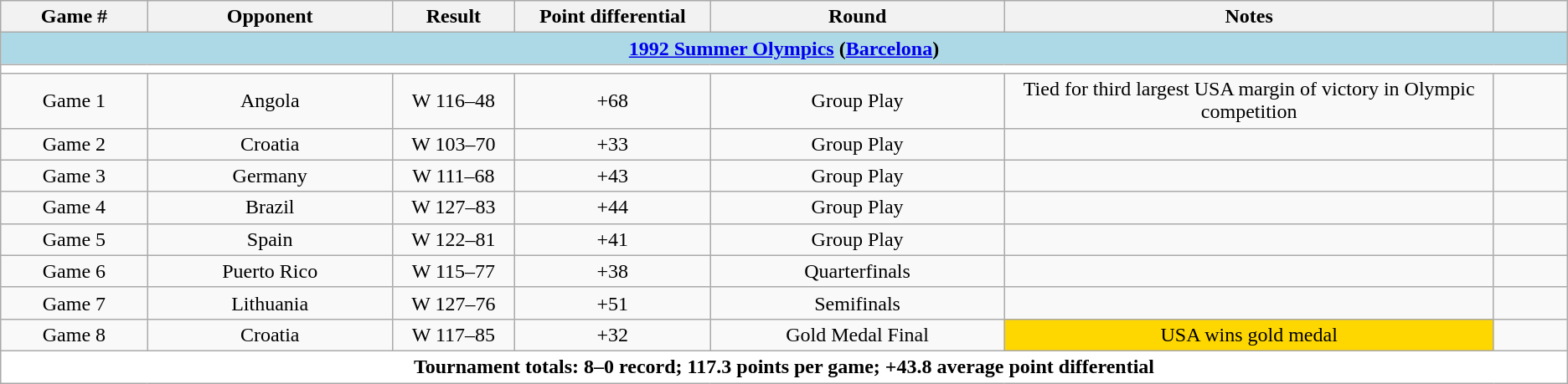<table class="wikitable">
<tr>
<th width=6%>Game #</th>
<th width=10%>Opponent</th>
<th width=05%>Result</th>
<th width=8%>Point differential</th>
<th width=12%>Round</th>
<th width=20%>Notes</th>
<th width=3%></th>
</tr>
<tr>
<td colspan="7"  style="text-align:center; background:lightblue;"><span><strong><a href='#'>1992 Summer Olympics</a> (<a href='#'>Barcelona</a>)</strong></span></td>
</tr>
<tr>
<td colspan="7"  style="text-align:center; background:white;"></td>
</tr>
<tr>
<td align=center>Game 1</td>
<td align=center>Angola</td>
<td align=center>W 116–48</td>
<td align=center>+68</td>
<td align=center>Group Play</td>
<td align=center>Tied for third largest USA margin of victory in Olympic competition</td>
<td align=center></td>
</tr>
<tr>
<td align=center>Game 2</td>
<td align=center>Croatia</td>
<td align=center>W 103–70</td>
<td align=center>+33</td>
<td align=center>Group Play</td>
<td align=center></td>
<td align=center></td>
</tr>
<tr>
<td align=center>Game 3</td>
<td align=center>Germany</td>
<td align=center>W 111–68</td>
<td align=center>+43</td>
<td align=center>Group Play</td>
<td align=center></td>
<td align=center></td>
</tr>
<tr>
<td align=center>Game 4</td>
<td align=center>Brazil</td>
<td align=center>W 127–83</td>
<td align=center>+44</td>
<td align=center>Group Play</td>
<td align=center></td>
<td align=center></td>
</tr>
<tr>
<td align=center>Game 5</td>
<td align=center>Spain</td>
<td align=center>W 122–81</td>
<td align=center>+41</td>
<td align=center>Group Play</td>
<td align=center></td>
<td align=center></td>
</tr>
<tr>
<td align=center>Game 6</td>
<td align=center>Puerto Rico</td>
<td align=center>W 115–77</td>
<td align=center>+38</td>
<td align=center>Quarterfinals</td>
<td align=center></td>
<td align=center></td>
</tr>
<tr>
<td align=center>Game 7</td>
<td align=center>Lithuania</td>
<td align=center>W 127–76</td>
<td align=center>+51</td>
<td align=center>Semifinals</td>
<td align=center></td>
<td align=center></td>
</tr>
<tr>
<td align=center>Game 8</td>
<td align=center>Croatia</td>
<td align=center>W 117–85</td>
<td align=center>+32</td>
<td align=center>Gold Medal Final</td>
<td style="text-align:center; background:gold;">USA wins gold medal </td>
<td align=center></td>
</tr>
<tr>
<td colspan="7"  style="text-align:center; background:white;"><span><strong>Tournament totals: 8–0 record; 117.3 points per game; +43.8 average point differential</strong></span></td>
</tr>
</table>
